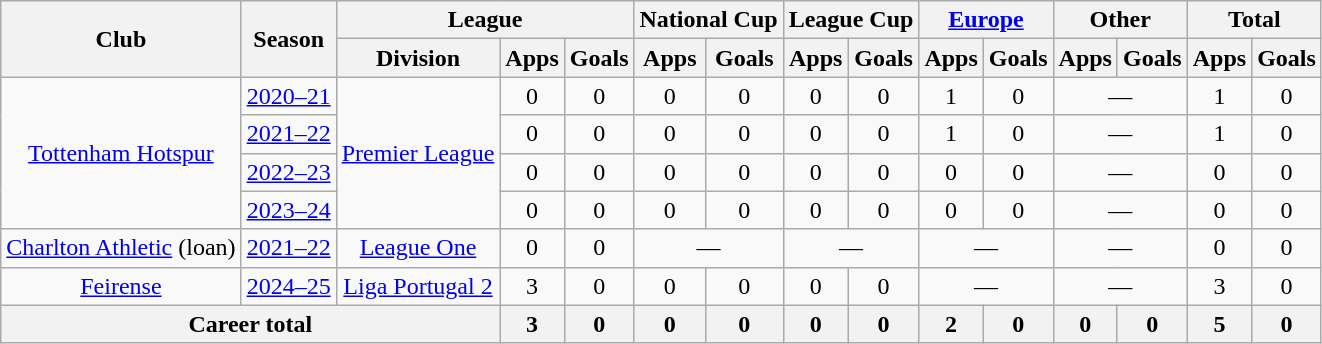<table class="wikitable" style="text-align: center">
<tr>
<th rowspan="2">Club</th>
<th rowspan="2">Season</th>
<th colspan="3">League</th>
<th colspan="2">National Cup</th>
<th colspan="2">League Cup</th>
<th colspan="2"><a href='#'>Europe</a></th>
<th colspan="2">Other</th>
<th colspan="2">Total</th>
</tr>
<tr>
<th>Division</th>
<th>Apps</th>
<th>Goals</th>
<th>Apps</th>
<th>Goals</th>
<th>Apps</th>
<th>Goals</th>
<th>Apps</th>
<th>Goals</th>
<th>Apps</th>
<th>Goals</th>
<th>Apps</th>
<th>Goals</th>
</tr>
<tr>
<td rowspan="4"><a href='#'>Tottenham Hotspur</a></td>
<td><a href='#'>2020–21</a></td>
<td rowspan="4"><a href='#'>Premier League</a></td>
<td>0</td>
<td>0</td>
<td>0</td>
<td>0</td>
<td>0</td>
<td>0</td>
<td>1</td>
<td>0</td>
<td colspan="2">—</td>
<td>1</td>
<td>0</td>
</tr>
<tr>
<td><a href='#'>2021–22</a></td>
<td>0</td>
<td>0</td>
<td>0</td>
<td>0</td>
<td>0</td>
<td>0</td>
<td>1</td>
<td>0</td>
<td colspan="2">—</td>
<td>1</td>
<td>0</td>
</tr>
<tr>
<td><a href='#'>2022–23</a></td>
<td>0</td>
<td>0</td>
<td>0</td>
<td>0</td>
<td>0</td>
<td>0</td>
<td>0</td>
<td>0</td>
<td colspan="2">—</td>
<td>0</td>
<td>0</td>
</tr>
<tr>
<td><a href='#'>2023–24</a></td>
<td>0</td>
<td>0</td>
<td>0</td>
<td>0</td>
<td>0</td>
<td>0</td>
<td>0</td>
<td>0</td>
<td colspan="2">—</td>
<td>0</td>
<td>0</td>
</tr>
<tr>
<td><a href='#'>Charlton Athletic</a> (loan)</td>
<td><a href='#'>2021–22</a></td>
<td><a href='#'>League One</a></td>
<td>0</td>
<td>0</td>
<td colspan="2">—</td>
<td colspan="2">—</td>
<td colspan="2">—</td>
<td colspan="2">—</td>
<td>0</td>
<td>0</td>
</tr>
<tr>
<td><a href='#'>Feirense</a></td>
<td><a href='#'>2024–25</a></td>
<td><a href='#'>Liga Portugal 2</a></td>
<td>3</td>
<td>0</td>
<td>0</td>
<td>0</td>
<td>0</td>
<td>0</td>
<td colspan="2">—</td>
<td colspan="2">—</td>
<td>3</td>
<td>0</td>
</tr>
<tr>
<th colspan="3">Career total</th>
<th>3</th>
<th>0</th>
<th>0</th>
<th>0</th>
<th>0</th>
<th>0</th>
<th>2</th>
<th>0</th>
<th>0</th>
<th>0</th>
<th>5</th>
<th>0</th>
</tr>
</table>
